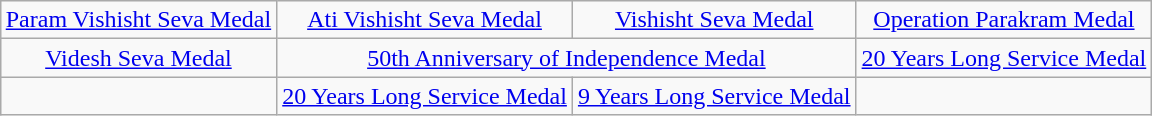<table class="wikitable" style="margin:1em auto; text-align:center;">
<tr>
<td><a href='#'>Param Vishisht Seva Medal</a></td>
<td><a href='#'>Ati Vishisht Seva Medal</a></td>
<td><a href='#'>Vishisht Seva Medal</a></td>
<td><a href='#'>Operation Parakram Medal</a></td>
</tr>
<tr>
<td><a href='#'>Videsh Seva Medal</a></td>
<td colspan='2'><a href='#'>50th Anniversary of Independence Medal</a></td>
<td><a href='#'>20 Years Long Service Medal</a></td>
</tr>
<tr>
<td></td>
<td><a href='#'>20 Years Long Service Medal</a></td>
<td><a href='#'>9 Years Long Service Medal</a></td>
<td></td>
</tr>
</table>
